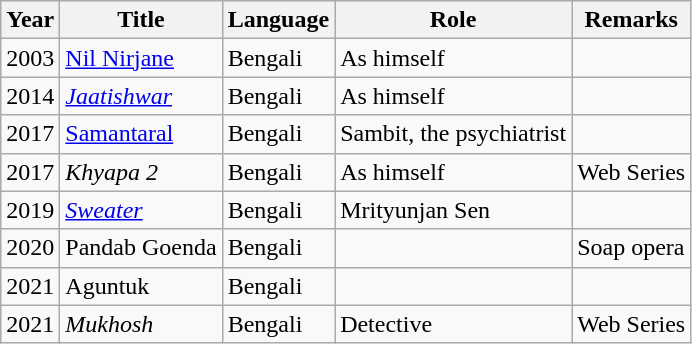<table class="wikitable sortable">
<tr>
<th>Year</th>
<th>Title</th>
<th>Language</th>
<th>Role</th>
<th>Remarks</th>
</tr>
<tr>
<td>2003</td>
<td><a href='#'>Nil Nirjane</a></td>
<td>Bengali</td>
<td>As himself</td>
<td></td>
</tr>
<tr>
<td>2014</td>
<td><em><a href='#'>Jaatishwar</a></em></td>
<td>Bengali</td>
<td>As himself</td>
<td></td>
</tr>
<tr>
<td>2017</td>
<td><a href='#'>Samantaral</a></td>
<td>Bengali</td>
<td>Sambit, the psychiatrist</td>
<td></td>
</tr>
<tr>
<td>2017</td>
<td><em>Khyapa 2</em></td>
<td>Bengali</td>
<td>As himself</td>
<td>Web Series</td>
</tr>
<tr>
<td>2019</td>
<td><em><a href='#'>Sweater</a></em></td>
<td>Bengali</td>
<td>Mrityunjan Sen</td>
<td></td>
</tr>
<tr>
<td>2020</td>
<td>Pandab Goenda</td>
<td>Bengali</td>
<td></td>
<td>Soap opera</td>
</tr>
<tr>
<td>2021</td>
<td>Aguntuk</td>
<td>Bengali</td>
<td></td>
<td></td>
</tr>
<tr>
<td>2021</td>
<td><em>Mukhosh</em></td>
<td>Bengali</td>
<td>Detective</td>
<td>Web Series</td>
</tr>
</table>
